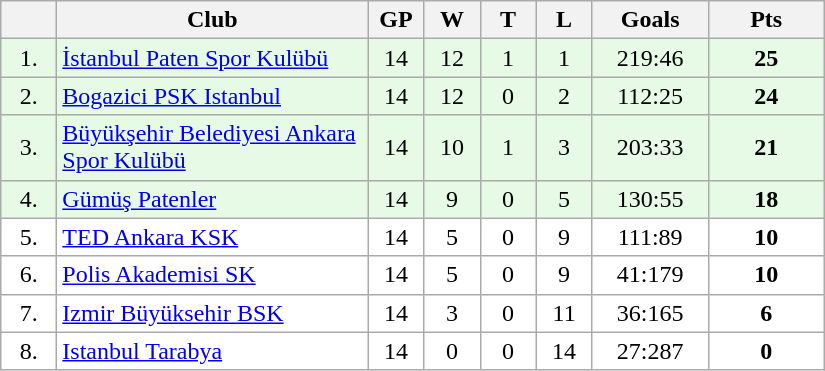<table class="wikitable">
<tr>
<th width="30"></th>
<th width="200">Club</th>
<th width="30">GP</th>
<th width="30">W</th>
<th width="30">T</th>
<th width="30">L</th>
<th width="70">Goals</th>
<th width="70">Pts</th>
</tr>
<tr bgcolor="#e6fae6" align="center">
<td>1.</td>
<td align="left"><a href='#'>İstanbul Paten Spor Kulübü</a></td>
<td>14</td>
<td>12</td>
<td>1</td>
<td>1</td>
<td>219:46</td>
<td><strong>25</strong></td>
</tr>
<tr bgcolor="#e6fae6" align="center">
<td>2.</td>
<td align="left"><a href='#'>Bogazici PSK Istanbul</a></td>
<td>14</td>
<td>12</td>
<td>0</td>
<td>2</td>
<td>112:25</td>
<td><strong>24</strong></td>
</tr>
<tr bgcolor="#e6fae6" align="center">
<td>3.</td>
<td align="left"><a href='#'>Büyükşehir Belediyesi Ankara Spor Kulübü</a></td>
<td>14</td>
<td>10</td>
<td>1</td>
<td>3</td>
<td>203:33</td>
<td><strong>21</strong></td>
</tr>
<tr bgcolor="#e6fae6" align="center">
<td>4.</td>
<td align="left"><a href='#'>Gümüş Patenler</a></td>
<td>14</td>
<td>9</td>
<td>0</td>
<td>5</td>
<td>130:55</td>
<td><strong>18</strong></td>
</tr>
<tr bgcolor="#FFFFFF" align="center">
<td>5.</td>
<td align="left"><a href='#'>TED Ankara KSK</a></td>
<td>14</td>
<td>5</td>
<td>0</td>
<td>9</td>
<td>111:89</td>
<td><strong>10</strong></td>
</tr>
<tr bgcolor="#FFFFFF" align="center">
<td>6.</td>
<td align="left"><a href='#'>Polis Akademisi SK</a></td>
<td>14</td>
<td>5</td>
<td>0</td>
<td>9</td>
<td>41:179</td>
<td><strong>10</strong></td>
</tr>
<tr bgcolor="#FFFFFF" align="center">
<td>7.</td>
<td align="left"><a href='#'>Izmir Büyüksehir BSK</a></td>
<td>14</td>
<td>3</td>
<td>0</td>
<td>11</td>
<td>36:165</td>
<td><strong>6</strong></td>
</tr>
<tr bgcolor="#FFFFFF" align="center">
<td>8.</td>
<td align="left"><a href='#'>Istanbul Tarabya</a></td>
<td>14</td>
<td>0</td>
<td>0</td>
<td>14</td>
<td>27:287</td>
<td><strong>0</strong></td>
</tr>
</table>
